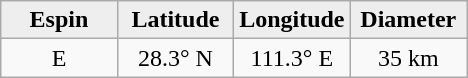<table class="wikitable">
<tr>
<th width="25%" style="background:#eeeeee;">Espin</th>
<th width="25%" style="background:#eeeeee;">Latitude</th>
<th width="25%" style="background:#eeeeee;">Longitude</th>
<th width="25%" style="background:#eeeeee;">Diameter</th>
</tr>
<tr>
<td align="center">E</td>
<td align="center">28.3° N</td>
<td align="center">111.3° E</td>
<td align="center">35 km</td>
</tr>
</table>
